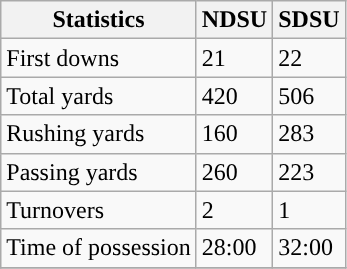<table class="wikitable">
<tr>
<th>Statistics</th>
<th>NDSU</th>
<th>SDSU</th>
</tr>
<tr>
<td>First downs</td>
<td>21</td>
<td>22</td>
</tr>
<tr>
<td>Total yards</td>
<td>420</td>
<td>506</td>
</tr>
<tr>
<td>Rushing yards</td>
<td>160</td>
<td>283</td>
</tr>
<tr>
<td>Passing yards</td>
<td>260</td>
<td>223</td>
</tr>
<tr>
<td>Turnovers</td>
<td>2</td>
<td>1</td>
</tr>
<tr>
<td>Time of possession</td>
<td>28:00</td>
<td>32:00</td>
</tr>
<tr>
</tr>
</table>
